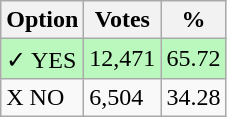<table class="wikitable">
<tr>
<th>Option</th>
<th>Votes</th>
<th>%</th>
</tr>
<tr>
<td style=background:#bbf8be>✓ YES</td>
<td style=background:#bbf8be>12,471</td>
<td style=background:#bbf8be>65.72</td>
</tr>
<tr>
<td>X NO</td>
<td>6,504</td>
<td>34.28</td>
</tr>
</table>
